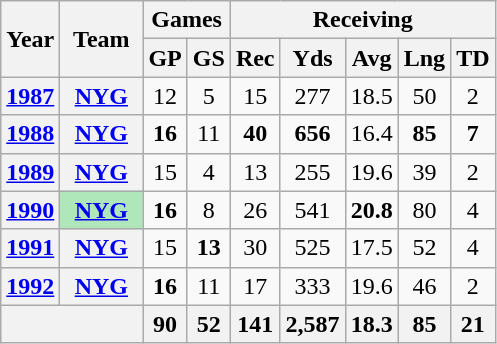<table class="wikitable" style="text-align:center">
<tr>
<th rowspan="2">Year</th>
<th rowspan="2">Team</th>
<th colspan="2">Games</th>
<th colspan="5">Receiving</th>
</tr>
<tr>
<th>GP</th>
<th>GS</th>
<th>Rec</th>
<th>Yds</th>
<th>Avg</th>
<th>Lng</th>
<th>TD</th>
</tr>
<tr>
<th><a href='#'>1987</a></th>
<th><a href='#'>NYG</a></th>
<td>12</td>
<td>5</td>
<td>15</td>
<td>277</td>
<td>18.5</td>
<td>50</td>
<td>2</td>
</tr>
<tr>
<th><a href='#'>1988</a></th>
<th><a href='#'>NYG</a></th>
<td><strong>16</strong></td>
<td>11</td>
<td><strong>40</strong></td>
<td><strong>656</strong></td>
<td>16.4</td>
<td><strong>85</strong></td>
<td><strong>7</strong></td>
</tr>
<tr>
<th><a href='#'>1989</a></th>
<th><a href='#'>NYG</a></th>
<td>15</td>
<td>4</td>
<td>13</td>
<td>255</td>
<td>19.6</td>
<td>39</td>
<td>2</td>
</tr>
<tr>
<th><a href='#'>1990</a></th>
<th style="background:#afe6ba; width:3em;"><a href='#'>NYG</a></th>
<td><strong>16</strong></td>
<td>8</td>
<td>26</td>
<td>541</td>
<td><strong>20.8</strong></td>
<td>80</td>
<td>4</td>
</tr>
<tr>
<th><a href='#'>1991</a></th>
<th><a href='#'>NYG</a></th>
<td>15</td>
<td><strong>13</strong></td>
<td>30</td>
<td>525</td>
<td>17.5</td>
<td>52</td>
<td>4</td>
</tr>
<tr>
<th><a href='#'>1992</a></th>
<th><a href='#'>NYG</a></th>
<td><strong>16</strong></td>
<td>11</td>
<td>17</td>
<td>333</td>
<td>19.6</td>
<td>46</td>
<td>2</td>
</tr>
<tr>
<th colspan="2"></th>
<th>90</th>
<th>52</th>
<th>141</th>
<th>2,587</th>
<th>18.3</th>
<th>85</th>
<th>21</th>
</tr>
</table>
